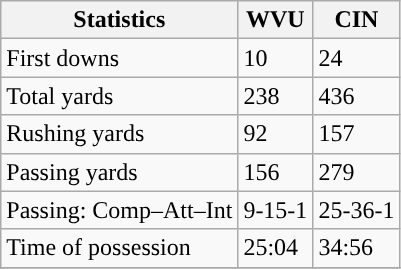<table class="wikitable" style="float: left;">
<tr>
<th>Statistics</th>
<th>WVU</th>
<th>CIN</th>
</tr>
<tr>
<td>First downs</td>
<td>10</td>
<td>24</td>
</tr>
<tr>
<td>Total yards</td>
<td>238</td>
<td>436</td>
</tr>
<tr>
<td>Rushing yards</td>
<td>92</td>
<td>157</td>
</tr>
<tr>
<td>Passing yards</td>
<td>156</td>
<td>279</td>
</tr>
<tr>
<td>Passing: Comp–Att–Int</td>
<td>9-15-1</td>
<td>25-36-1</td>
</tr>
<tr>
<td>Time of possession</td>
<td>25:04</td>
<td>34:56</td>
</tr>
<tr>
</tr>
</table>
